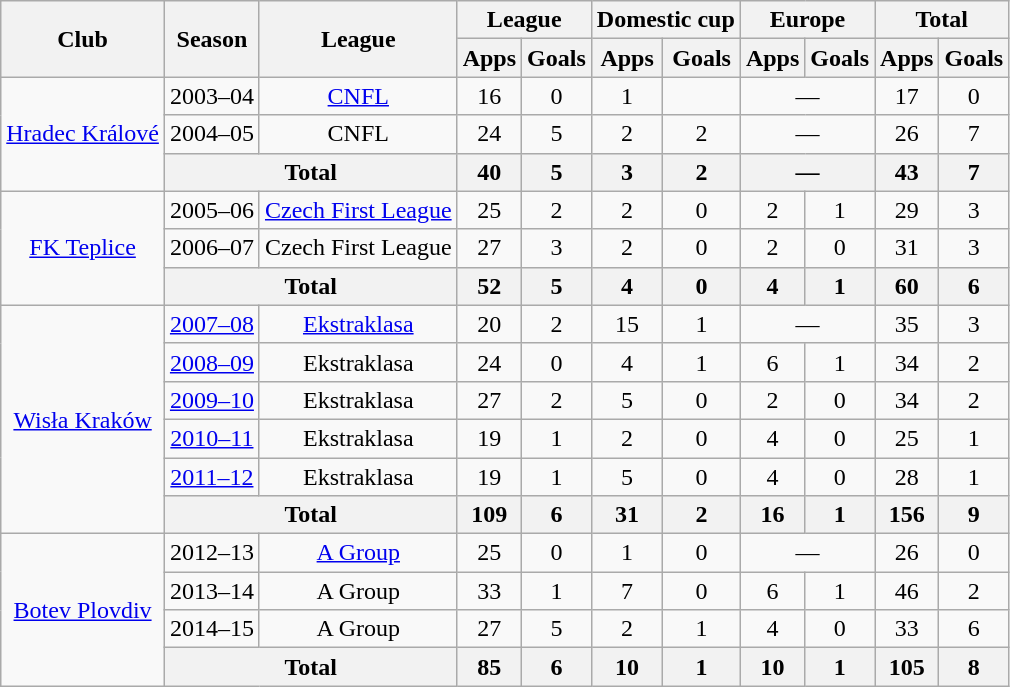<table class="wikitable" style="text-align: center;">
<tr>
<th rowspan="2">Club</th>
<th rowspan="2">Season</th>
<th rowspan="2">League</th>
<th colspan="2">League</th>
<th colspan="2">Domestic cup</th>
<th colspan="2">Europe</th>
<th colspan="2">Total</th>
</tr>
<tr>
<th>Apps</th>
<th>Goals</th>
<th>Apps</th>
<th>Goals</th>
<th>Apps</th>
<th>Goals</th>
<th>Apps</th>
<th>Goals</th>
</tr>
<tr>
<td rowspan="3" valign="center"><a href='#'>Hradec Králové</a></td>
<td>2003–04</td>
<td><a href='#'>CNFL</a></td>
<td>16</td>
<td>0</td>
<td>1</td>
<td></td>
<td colspan="2">—</td>
<td>17</td>
<td>0</td>
</tr>
<tr>
<td>2004–05</td>
<td>CNFL</td>
<td>24</td>
<td>5</td>
<td>2</td>
<td>2</td>
<td colspan="2">—</td>
<td>26</td>
<td>7</td>
</tr>
<tr>
<th colspan="2">Total</th>
<th>40</th>
<th>5</th>
<th>3</th>
<th>2</th>
<th colspan="2">—</th>
<th>43</th>
<th>7</th>
</tr>
<tr>
<td rowspan="3" valign="center"><a href='#'>FK Teplice</a></td>
<td>2005–06</td>
<td><a href='#'>Czech First League</a></td>
<td>25</td>
<td>2</td>
<td>2</td>
<td>0</td>
<td>2</td>
<td>1</td>
<td>29</td>
<td>3</td>
</tr>
<tr>
<td>2006–07</td>
<td>Czech First League</td>
<td>27</td>
<td>3</td>
<td>2</td>
<td>0</td>
<td>2</td>
<td>0</td>
<td>31</td>
<td>3</td>
</tr>
<tr>
<th colspan="2">Total</th>
<th>52</th>
<th>5</th>
<th>4</th>
<th>0</th>
<th>4</th>
<th>1</th>
<th>60</th>
<th>6</th>
</tr>
<tr>
<td rowspan="6" valign="center"><a href='#'>Wisła Kraków</a></td>
<td><a href='#'>2007–08</a></td>
<td><a href='#'>Ekstraklasa</a></td>
<td>20</td>
<td>2</td>
<td>15</td>
<td>1</td>
<td colspan="2">—</td>
<td>35</td>
<td>3</td>
</tr>
<tr>
<td><a href='#'>2008–09</a></td>
<td>Ekstraklasa</td>
<td>24</td>
<td>0</td>
<td>4</td>
<td>1</td>
<td>6</td>
<td>1</td>
<td>34</td>
<td>2</td>
</tr>
<tr>
<td><a href='#'>2009–10</a></td>
<td>Ekstraklasa</td>
<td>27</td>
<td>2</td>
<td>5</td>
<td>0</td>
<td>2</td>
<td>0</td>
<td>34</td>
<td>2</td>
</tr>
<tr>
<td><a href='#'>2010–11</a></td>
<td>Ekstraklasa</td>
<td>19</td>
<td>1</td>
<td>2</td>
<td>0</td>
<td>4</td>
<td>0</td>
<td>25</td>
<td>1</td>
</tr>
<tr>
<td><a href='#'>2011–12</a></td>
<td>Ekstraklasa</td>
<td>19</td>
<td>1</td>
<td>5</td>
<td>0</td>
<td>4</td>
<td>0</td>
<td>28</td>
<td>1</td>
</tr>
<tr>
<th colspan="2">Total</th>
<th>109</th>
<th>6</th>
<th>31</th>
<th>2</th>
<th>16</th>
<th>1</th>
<th>156</th>
<th>9</th>
</tr>
<tr>
<td rowspan="4" valign="center"><a href='#'>Botev Plovdiv</a></td>
<td>2012–13</td>
<td><a href='#'>A Group</a></td>
<td>25</td>
<td>0</td>
<td>1</td>
<td>0</td>
<td colspan="2">—</td>
<td>26</td>
<td>0</td>
</tr>
<tr>
<td>2013–14</td>
<td>A Group</td>
<td>33</td>
<td>1</td>
<td>7</td>
<td>0</td>
<td>6</td>
<td>1</td>
<td>46</td>
<td>2</td>
</tr>
<tr>
<td>2014–15</td>
<td>A Group</td>
<td>27</td>
<td>5</td>
<td>2</td>
<td>1</td>
<td>4</td>
<td>0</td>
<td>33</td>
<td>6</td>
</tr>
<tr>
<th colspan="2">Total</th>
<th>85</th>
<th>6</th>
<th>10</th>
<th>1</th>
<th>10</th>
<th>1</th>
<th>105</th>
<th>8</th>
</tr>
</table>
